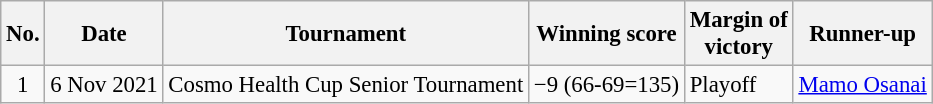<table class="wikitable" style="font-size:95%;">
<tr>
<th>No.</th>
<th>Date</th>
<th>Tournament</th>
<th>Winning score</th>
<th>Margin of<br>victory</th>
<th>Runner-up</th>
</tr>
<tr>
<td align=center>1</td>
<td align=right>6 Nov 2021</td>
<td>Cosmo Health Cup Senior Tournament</td>
<td>−9 (66-69=135)</td>
<td>Playoff</td>
<td> <a href='#'>Mamo Osanai</a></td>
</tr>
</table>
